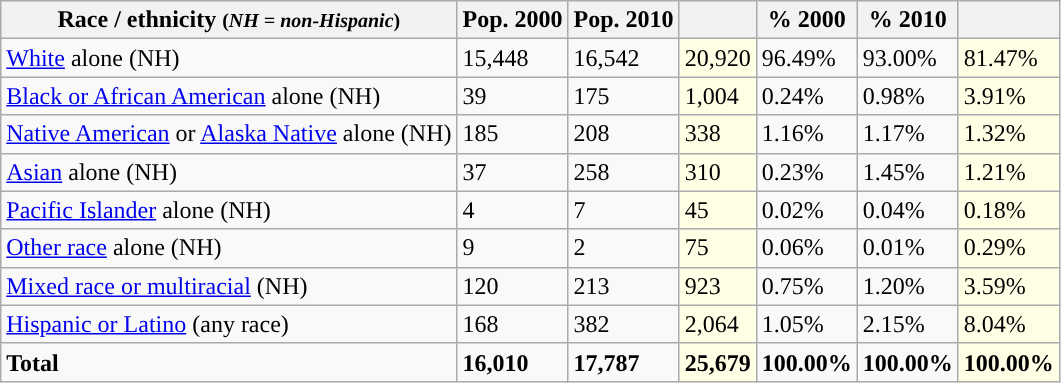<table class="wikitable">
<tr>
<th>Race / ethnicity <small>(<em>NH = non-Hispanic</em>)</small></th>
<th>Pop. 2000</th>
<th>Pop. 2010</th>
<th></th>
<th>% 2000</th>
<th>% 2010</th>
<th></th>
</tr>
<tr>
<td><a href='#'>White</a> alone (NH)</td>
<td>15,448</td>
<td>16,542</td>
<td style='background: #ffffe6;'>20,920</td>
<td>96.49%</td>
<td>93.00%</td>
<td style='background: #ffffe6;'>81.47%</td>
</tr>
<tr>
<td><a href='#'>Black or African American</a> alone (NH)</td>
<td>39</td>
<td>175</td>
<td style='background: #ffffe6;'>1,004</td>
<td>0.24%</td>
<td>0.98%</td>
<td style='background: #ffffe6;'>3.91%</td>
</tr>
<tr>
<td><a href='#'>Native American</a> or <a href='#'>Alaska Native</a> alone (NH)</td>
<td>185</td>
<td>208</td>
<td style='background: #ffffe6;'>338</td>
<td>1.16%</td>
<td>1.17%</td>
<td style='background: #ffffe6;'>1.32%</td>
</tr>
<tr>
<td><a href='#'>Asian</a> alone (NH)</td>
<td>37</td>
<td>258</td>
<td style='background: #ffffe6;'>310</td>
<td>0.23%</td>
<td>1.45%</td>
<td style='background: #ffffe6;'>1.21%</td>
</tr>
<tr>
<td><a href='#'>Pacific Islander</a> alone (NH)</td>
<td>4</td>
<td>7</td>
<td style='background: #ffffe6;'>45</td>
<td>0.02%</td>
<td>0.04%</td>
<td style='background: #ffffe6;'>0.18%</td>
</tr>
<tr>
<td><a href='#'>Other race</a> alone (NH)</td>
<td>9</td>
<td>2</td>
<td style='background: #ffffe6;'>75</td>
<td>0.06%</td>
<td>0.01%</td>
<td style='background: #ffffe6;'>0.29%</td>
</tr>
<tr>
<td><a href='#'>Mixed race or multiracial</a> (NH)</td>
<td>120</td>
<td>213</td>
<td style='background: #ffffe6;'>923</td>
<td>0.75%</td>
<td>1.20%</td>
<td style='background: #ffffe6;'>3.59%</td>
</tr>
<tr>
<td><a href='#'>Hispanic or Latino</a> (any race)</td>
<td>168</td>
<td>382</td>
<td style='background: #ffffe6;'>2,064</td>
<td>1.05%</td>
<td>2.15%</td>
<td style='background: #ffffe6;'>8.04%</td>
</tr>
<tr>
<td><strong>Total</strong></td>
<td><strong>16,010</strong></td>
<td><strong>17,787</strong></td>
<td style='background: #ffffe6;'><strong>25,679</strong></td>
<td><strong>100.00%</strong></td>
<td><strong>100.00%</strong></td>
<td style='background: #ffffe6;'><strong>100.00%</strong></td>
</tr>
</table>
